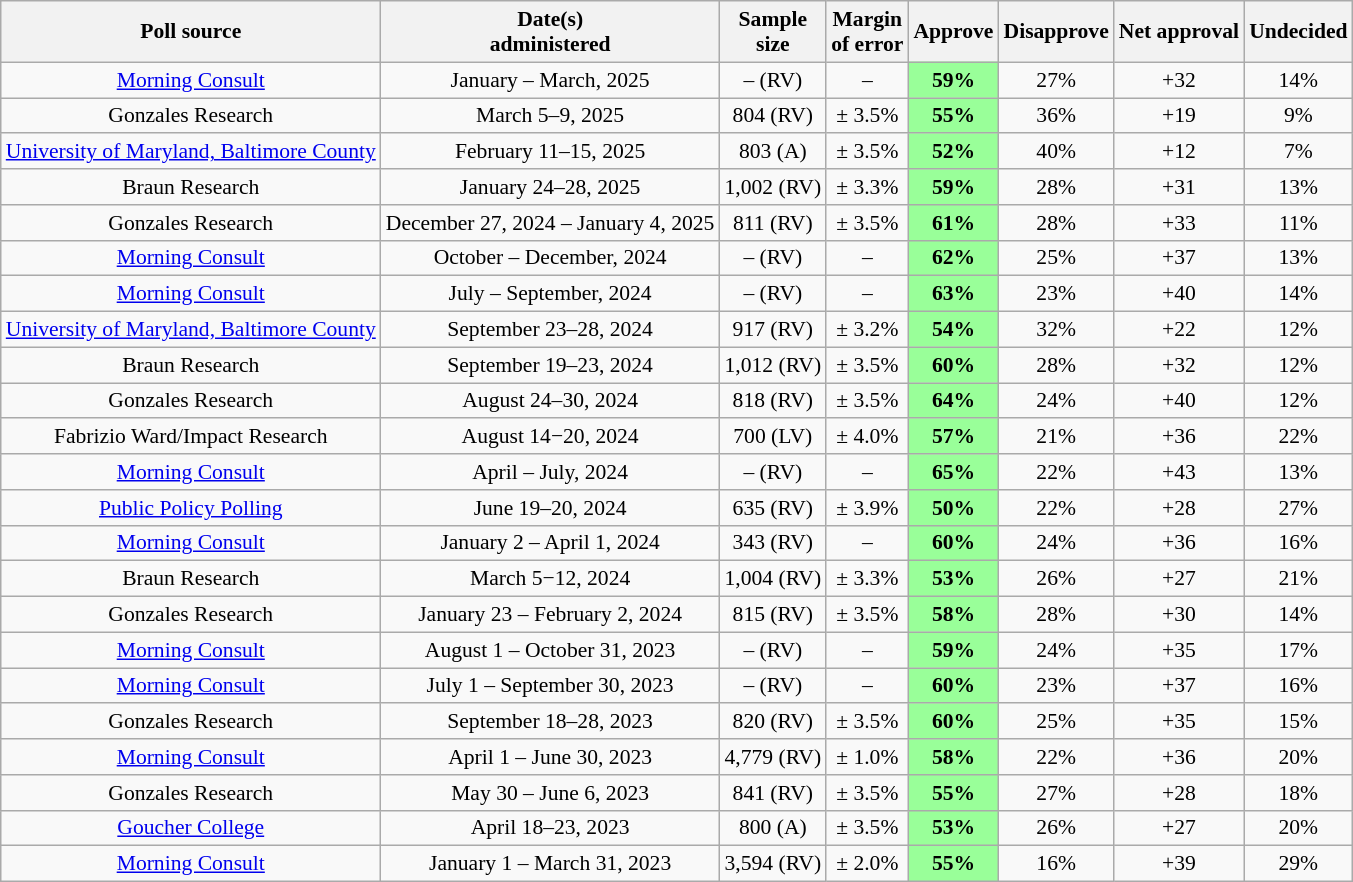<table class="wikitable" style="font-size:90%;text-align:center;">
<tr>
<th>Poll source</th>
<th>Date(s)<br>administered</th>
<th>Sample<br>size</th>
<th>Margin<br>of error</th>
<th>Approve</th>
<th>Disapprove</th>
<th>Net approval</th>
<th>Undecided</th>
</tr>
<tr>
<td><a href='#'>Morning Consult</a></td>
<td>January – March, 2025</td>
<td>– (RV)</td>
<td>–</td>
<td style="background: rgb(153, 255, 153);"><strong>59%</strong></td>
<td>27%</td>
<td>+32</td>
<td>14%</td>
</tr>
<tr>
<td>Gonzales Research</td>
<td>March 5–9, 2025</td>
<td>804 (RV)</td>
<td>± 3.5%</td>
<td style="background: rgb(153, 255, 153);"><strong>55%</strong></td>
<td>36%</td>
<td>+19</td>
<td>9%</td>
</tr>
<tr>
<td><a href='#'>University of Maryland, Baltimore County</a></td>
<td>February 11–15, 2025</td>
<td>803 (A)</td>
<td>± 3.5%</td>
<td style="background: rgb(153, 255, 153);"><strong>52%</strong></td>
<td>40%</td>
<td>+12</td>
<td>7%</td>
</tr>
<tr>
<td>Braun Research</td>
<td>January 24–28, 2025</td>
<td>1,002 (RV)</td>
<td>± 3.3%</td>
<td style="background: rgb(153, 255, 153);"><strong>59%</strong></td>
<td>28%</td>
<td>+31</td>
<td>13%</td>
</tr>
<tr>
<td>Gonzales Research</td>
<td>December 27, 2024 – January 4, 2025</td>
<td>811 (RV)</td>
<td>± 3.5%</td>
<td style="background: rgb(153, 255, 153);"><strong>61%</strong></td>
<td>28%</td>
<td>+33</td>
<td>11%</td>
</tr>
<tr>
<td><a href='#'>Morning Consult</a></td>
<td>October – December, 2024</td>
<td>– (RV)</td>
<td>–</td>
<td style="background: rgb(153, 255, 153);"><strong>62%</strong></td>
<td>25%</td>
<td>+37</td>
<td>13%</td>
</tr>
<tr>
<td><a href='#'>Morning Consult</a></td>
<td>July – September, 2024</td>
<td>– (RV)</td>
<td>–</td>
<td style="background: rgb(153, 255, 153);"><strong>63%</strong></td>
<td>23%</td>
<td>+40</td>
<td>14%</td>
</tr>
<tr>
<td><a href='#'>University of Maryland, Baltimore County</a></td>
<td>September 23–28, 2024</td>
<td>917 (RV)</td>
<td>± 3.2%</td>
<td style="background: rgb(153, 255, 153);"><strong>54%</strong></td>
<td>32%</td>
<td>+22</td>
<td>12%</td>
</tr>
<tr>
<td>Braun Research</td>
<td>September 19–23, 2024</td>
<td>1,012 (RV)</td>
<td>± 3.5%</td>
<td style="background: rgb(153, 255, 153);"><strong>60%</strong></td>
<td>28%</td>
<td>+32</td>
<td>12%</td>
</tr>
<tr>
<td>Gonzales Research</td>
<td>August 24–30, 2024</td>
<td>818 (RV)</td>
<td>± 3.5%</td>
<td style="background: rgb(153, 255, 153);"><strong>64%</strong></td>
<td>24%</td>
<td>+40</td>
<td>12%</td>
</tr>
<tr>
<td>Fabrizio Ward/Impact Research</td>
<td>August 14−20, 2024</td>
<td>700 (LV)</td>
<td>± 4.0%</td>
<td style="background: rgb(153, 255, 153);"><strong>57%</strong></td>
<td>21%</td>
<td>+36</td>
<td>22%</td>
</tr>
<tr>
<td><a href='#'>Morning Consult</a></td>
<td>April – July, 2024</td>
<td>– (RV)</td>
<td>–</td>
<td style="background: rgb(153, 255, 153);"><strong>65%</strong></td>
<td>22%</td>
<td>+43</td>
<td>13%</td>
</tr>
<tr>
<td><a href='#'>Public Policy Polling</a></td>
<td>June 19–20, 2024</td>
<td>635 (RV)</td>
<td>± 3.9%</td>
<td style="background: rgb(153, 255, 153);"><strong>50%</strong></td>
<td>22%</td>
<td>+28</td>
<td>27%</td>
</tr>
<tr>
<td><a href='#'>Morning Consult</a></td>
<td>January 2 – April 1, 2024</td>
<td>343 (RV)</td>
<td>–</td>
<td style="background: rgb(153, 255, 153);"><strong>60%</strong></td>
<td>24%</td>
<td>+36</td>
<td>16%</td>
</tr>
<tr>
<td>Braun Research</td>
<td>March 5−12, 2024</td>
<td>1,004 (RV)</td>
<td>± 3.3%</td>
<td style="background: rgb(153, 255, 153);"><strong>53%</strong></td>
<td>26%</td>
<td>+27</td>
<td>21%</td>
</tr>
<tr>
<td>Gonzales Research</td>
<td>January 23 – February 2, 2024</td>
<td>815 (RV)</td>
<td>± 3.5%</td>
<td style="background: rgb(153, 255, 153);"><strong>58%</strong></td>
<td>28%</td>
<td>+30</td>
<td>14%</td>
</tr>
<tr>
<td><a href='#'>Morning Consult</a></td>
<td>August 1 – October 31, 2023</td>
<td>– (RV)</td>
<td>–</td>
<td style="background: rgb(153, 255, 153);"><strong>59%</strong></td>
<td>24%</td>
<td>+35</td>
<td>17%</td>
</tr>
<tr>
<td><a href='#'>Morning Consult</a></td>
<td>July 1 – September 30, 2023</td>
<td>– (RV)</td>
<td>–</td>
<td style="background: rgb(153, 255, 153);"><strong>60%</strong></td>
<td>23%</td>
<td>+37</td>
<td>16%</td>
</tr>
<tr>
<td>Gonzales Research</td>
<td>September 18–28, 2023</td>
<td>820 (RV)</td>
<td>± 3.5%</td>
<td style="background: rgb(153, 255, 153);"><strong>60%</strong></td>
<td>25%</td>
<td>+35</td>
<td>15%</td>
</tr>
<tr>
<td><a href='#'>Morning Consult</a></td>
<td>April 1 – June 30, 2023</td>
<td>4,779 (RV)</td>
<td>± 1.0%</td>
<td style="background: rgb(153, 255, 153);"><strong>58%</strong></td>
<td>22%</td>
<td>+36</td>
<td>20%</td>
</tr>
<tr>
<td>Gonzales Research</td>
<td>May 30 – June 6, 2023</td>
<td>841 (RV)</td>
<td>± 3.5%</td>
<td style="background: rgb(153, 255, 153);"><strong>55%</strong></td>
<td>27%</td>
<td>+28</td>
<td>18%</td>
</tr>
<tr>
<td><a href='#'>Goucher College</a></td>
<td>April 18–23, 2023</td>
<td>800 (A)</td>
<td>± 3.5%</td>
<td style="background: rgb(153, 255, 153);"><strong>53%</strong></td>
<td>26%</td>
<td>+27</td>
<td>20%</td>
</tr>
<tr>
<td><a href='#'>Morning Consult</a></td>
<td>January 1 – March 31, 2023</td>
<td>3,594 (RV)</td>
<td>± 2.0%</td>
<td style="background: rgb(153, 255, 153);"><strong>55%</strong></td>
<td>16%</td>
<td>+39</td>
<td>29%</td>
</tr>
</table>
